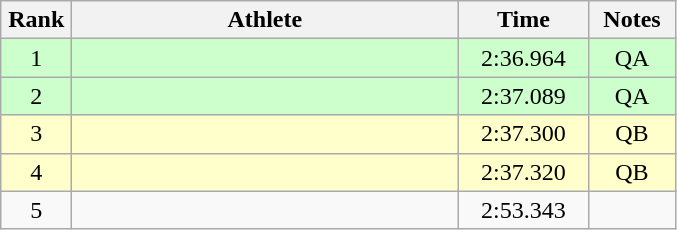<table class=wikitable style="text-align:center">
<tr>
<th width=40>Rank</th>
<th width=250>Athlete</th>
<th width=80>Time</th>
<th width=50>Notes</th>
</tr>
<tr bgcolor="ccffcc">
<td>1</td>
<td align=left></td>
<td>2:36.964</td>
<td>QA</td>
</tr>
<tr bgcolor="ccffcc">
<td>2</td>
<td align=left></td>
<td>2:37.089</td>
<td>QA</td>
</tr>
<tr bgcolor="ffffcc">
<td>3</td>
<td align=left></td>
<td>2:37.300</td>
<td>QB</td>
</tr>
<tr bgcolor="ffffcc">
<td>4</td>
<td align=left></td>
<td>2:37.320</td>
<td>QB</td>
</tr>
<tr>
<td>5</td>
<td align=left></td>
<td>2:53.343</td>
<td></td>
</tr>
</table>
